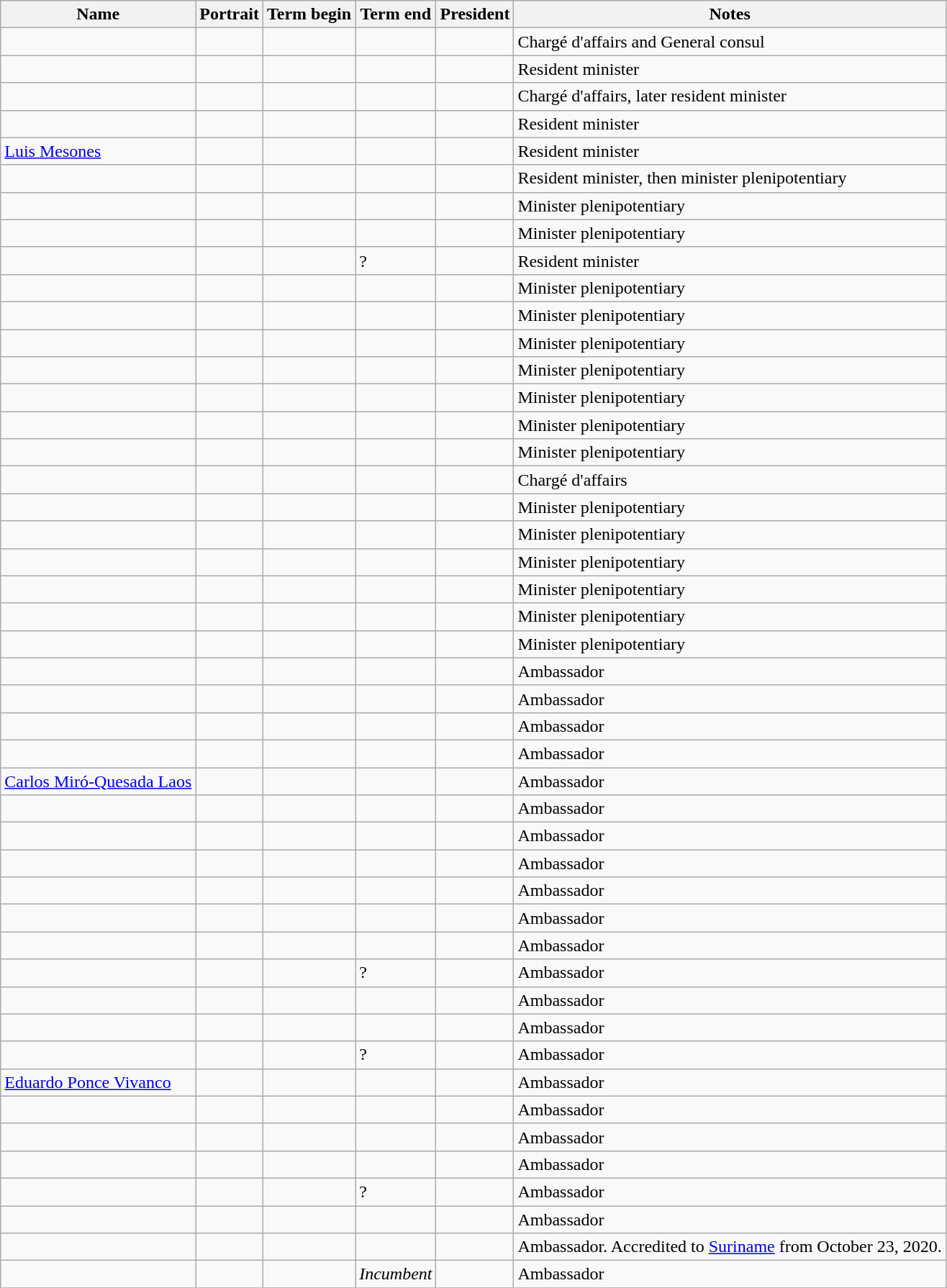<table class="wikitable sortable"  text-align:center;">
<tr>
<th>Name</th>
<th class="unsortable">Portrait</th>
<th>Term begin</th>
<th>Term end</th>
<th>President</th>
<th class="unsortable">Notes</th>
</tr>
<tr>
<td></td>
<td></td>
<td></td>
<td></td>
<td></td>
<td>Chargé d'affairs and General consul</td>
</tr>
<tr>
<td></td>
<td></td>
<td></td>
<td></td>
<td></td>
<td>Resident minister</td>
</tr>
<tr>
<td></td>
<td></td>
<td></td>
<td></td>
<td></td>
<td>Chargé d'affairs, later resident minister</td>
</tr>
<tr>
<td></td>
<td></td>
<td></td>
<td></td>
<td></td>
<td>Resident minister</td>
</tr>
<tr>
<td><a href='#'>Luis Mesones</a></td>
<td></td>
<td></td>
<td></td>
<td></td>
<td>Resident minister</td>
</tr>
<tr>
<td></td>
<td></td>
<td></td>
<td></td>
<td></td>
<td>Resident minister, then minister plenipotentiary</td>
</tr>
<tr>
<td></td>
<td></td>
<td></td>
<td></td>
<td></td>
<td>Minister plenipotentiary</td>
</tr>
<tr>
<td></td>
<td></td>
<td></td>
<td></td>
<td></td>
<td>Minister plenipotentiary</td>
</tr>
<tr>
<td></td>
<td></td>
<td></td>
<td>?</td>
<td></td>
<td>Resident minister</td>
</tr>
<tr>
<td></td>
<td></td>
<td></td>
<td></td>
<td></td>
<td>Minister plenipotentiary</td>
</tr>
<tr>
<td></td>
<td></td>
<td></td>
<td></td>
<td></td>
<td>Minister plenipotentiary</td>
</tr>
<tr>
<td></td>
<td></td>
<td></td>
<td></td>
<td></td>
<td>Minister plenipotentiary</td>
</tr>
<tr>
<td></td>
<td></td>
<td></td>
<td></td>
<td></td>
<td>Minister plenipotentiary</td>
</tr>
<tr>
<td></td>
<td></td>
<td></td>
<td></td>
<td></td>
<td>Minister plenipotentiary</td>
</tr>
<tr>
<td></td>
<td></td>
<td></td>
<td></td>
<td></td>
<td>Minister plenipotentiary</td>
</tr>
<tr>
<td></td>
<td></td>
<td></td>
<td></td>
<td></td>
<td>Minister plenipotentiary</td>
</tr>
<tr>
<td></td>
<td></td>
<td></td>
<td></td>
<td></td>
<td>Chargé d'affairs</td>
</tr>
<tr>
<td></td>
<td></td>
<td></td>
<td></td>
<td></td>
<td>Minister plenipotentiary</td>
</tr>
<tr>
<td></td>
<td></td>
<td></td>
<td></td>
<td></td>
<td>Minister plenipotentiary</td>
</tr>
<tr>
<td></td>
<td></td>
<td></td>
<td></td>
<td></td>
<td>Minister plenipotentiary</td>
</tr>
<tr>
<td></td>
<td></td>
<td></td>
<td></td>
<td></td>
<td>Minister plenipotentiary</td>
</tr>
<tr>
<td></td>
<td></td>
<td></td>
<td></td>
<td></td>
<td>Minister plenipotentiary</td>
</tr>
<tr>
<td></td>
<td></td>
<td></td>
<td></td>
<td></td>
<td>Minister plenipotentiary</td>
</tr>
<tr>
<td></td>
<td></td>
<td></td>
<td></td>
<td></td>
<td>Ambassador</td>
</tr>
<tr>
<td></td>
<td></td>
<td></td>
<td></td>
<td></td>
<td>Ambassador</td>
</tr>
<tr>
<td></td>
<td></td>
<td></td>
<td></td>
<td></td>
<td>Ambassador</td>
</tr>
<tr>
<td></td>
<td></td>
<td></td>
<td></td>
<td></td>
<td>Ambassador</td>
</tr>
<tr>
<td><a href='#'>Carlos Miró-Quesada Laos</a></td>
<td></td>
<td></td>
<td></td>
<td></td>
<td>Ambassador</td>
</tr>
<tr>
<td></td>
<td></td>
<td></td>
<td></td>
<td></td>
<td>Ambassador</td>
</tr>
<tr>
<td></td>
<td></td>
<td></td>
<td></td>
<td></td>
<td>Ambassador</td>
</tr>
<tr>
<td></td>
<td></td>
<td></td>
<td></td>
<td></td>
<td>Ambassador</td>
</tr>
<tr>
<td></td>
<td></td>
<td></td>
<td></td>
<td></td>
<td>Ambassador</td>
</tr>
<tr>
<td></td>
<td></td>
<td></td>
<td></td>
<td></td>
<td>Ambassador</td>
</tr>
<tr>
<td></td>
<td></td>
<td></td>
<td></td>
<td></td>
<td>Ambassador</td>
</tr>
<tr>
<td></td>
<td></td>
<td></td>
<td>?</td>
<td></td>
<td>Ambassador</td>
</tr>
<tr>
<td></td>
<td></td>
<td></td>
<td></td>
<td></td>
<td>Ambassador</td>
</tr>
<tr>
<td></td>
<td></td>
<td></td>
<td></td>
<td></td>
<td>Ambassador</td>
</tr>
<tr>
<td></td>
<td></td>
<td></td>
<td>?</td>
<td></td>
<td>Ambassador</td>
</tr>
<tr>
<td><a href='#'>Eduardo Ponce Vivanco</a></td>
<td></td>
<td></td>
<td></td>
<td></td>
<td>Ambassador</td>
</tr>
<tr>
<td></td>
<td></td>
<td></td>
<td></td>
<td></td>
<td>Ambassador</td>
</tr>
<tr>
<td></td>
<td></td>
<td></td>
<td></td>
<td></td>
<td>Ambassador</td>
</tr>
<tr>
<td></td>
<td></td>
<td></td>
<td></td>
<td></td>
<td>Ambassador</td>
</tr>
<tr>
<td></td>
<td></td>
<td></td>
<td>?</td>
<td></td>
<td>Ambassador</td>
</tr>
<tr>
<td></td>
<td></td>
<td></td>
<td></td>
<td></td>
<td>Ambassador</td>
</tr>
<tr>
<td></td>
<td></td>
<td></td>
<td></td>
<td></td>
<td>Ambassador. Accredited to <a href='#'>Suriname</a> from October 23, 2020.</td>
</tr>
<tr>
<td></td>
<td></td>
<td></td>
<td><em>Incumbent</em></td>
<td></td>
<td>Ambassador</td>
</tr>
<tr>
</tr>
</table>
